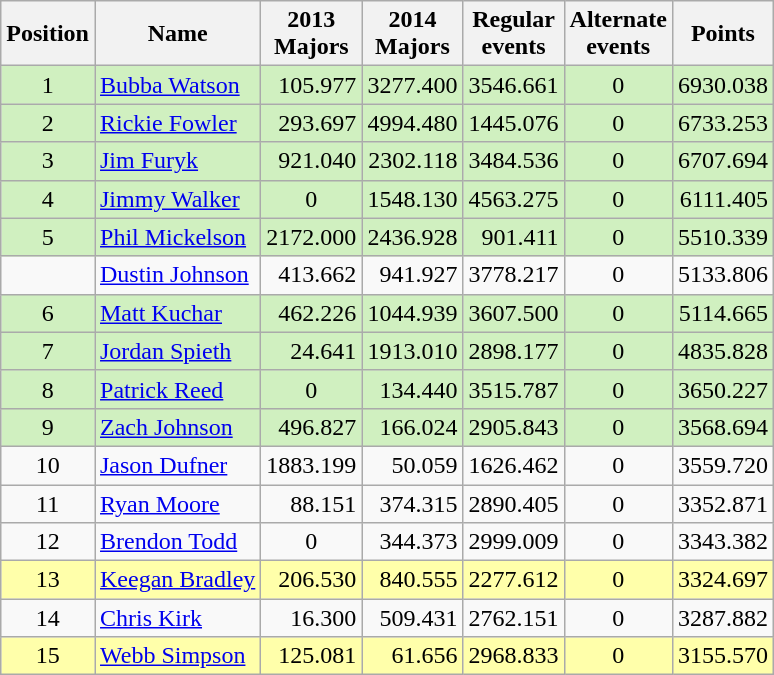<table class="wikitable" style="text-align:right">
<tr>
<th>Position</th>
<th>Name</th>
<th>2013<br>Majors</th>
<th>2014<br>Majors</th>
<th>Regular<br>events</th>
<th>Alternate<br>events</th>
<th>Points</th>
</tr>
<tr style="background:#d0f0c0;">
<td align=center>1</td>
<td align=left><a href='#'>Bubba Watson</a></td>
<td>105.977</td>
<td>3277.400</td>
<td>3546.661</td>
<td align=center>0</td>
<td>6930.038</td>
</tr>
<tr style="background:#d0f0c0;">
<td align=center>2</td>
<td align=left><a href='#'>Rickie Fowler</a></td>
<td>293.697</td>
<td>4994.480</td>
<td>1445.076</td>
<td align=center>0</td>
<td>6733.253</td>
</tr>
<tr style="background:#d0f0c0;">
<td align=center>3</td>
<td align=left><a href='#'>Jim Furyk</a></td>
<td>921.040</td>
<td>2302.118</td>
<td>3484.536</td>
<td align=center>0</td>
<td>6707.694</td>
</tr>
<tr style="background:#d0f0c0;">
<td align=center>4</td>
<td align=left><a href='#'>Jimmy Walker</a></td>
<td align="center">0</td>
<td>1548.130</td>
<td>4563.275</td>
<td align=center>0</td>
<td>6111.405</td>
</tr>
<tr style="background:#d0f0c0;">
<td align=center>5</td>
<td align=left><a href='#'>Phil Mickelson</a></td>
<td>2172.000</td>
<td>2436.928</td>
<td>901.411</td>
<td align=center>0</td>
<td>5510.339</td>
</tr>
<tr>
<td align=center></td>
<td align=left><a href='#'>Dustin Johnson</a></td>
<td>413.662</td>
<td>941.927</td>
<td>3778.217</td>
<td align=center>0</td>
<td>5133.806</td>
</tr>
<tr style="background:#d0f0c0;">
<td align=center>6</td>
<td align=left><a href='#'>Matt Kuchar</a></td>
<td>462.226</td>
<td>1044.939</td>
<td>3607.500</td>
<td align=center>0</td>
<td>5114.665</td>
</tr>
<tr style="background:#d0f0c0;">
<td align=center>7</td>
<td align=left><a href='#'>Jordan Spieth</a></td>
<td>24.641</td>
<td>1913.010</td>
<td>2898.177</td>
<td align=center>0</td>
<td>4835.828</td>
</tr>
<tr style="background:#d0f0c0;">
<td align=center>8</td>
<td align=left><a href='#'>Patrick Reed</a></td>
<td align="center">0</td>
<td>134.440</td>
<td>3515.787</td>
<td align=center>0</td>
<td>3650.227</td>
</tr>
<tr style="background:#d0f0c0;">
<td align=center>9</td>
<td align=left><a href='#'>Zach Johnson</a></td>
<td>496.827</td>
<td>166.024</td>
<td>2905.843</td>
<td align=center>0</td>
<td>3568.694</td>
</tr>
<tr>
<td align=center>10</td>
<td align=left><a href='#'>Jason Dufner</a></td>
<td>1883.199</td>
<td>50.059</td>
<td>1626.462</td>
<td align=center>0</td>
<td>3559.720</td>
</tr>
<tr>
<td align=center>11</td>
<td align=left><a href='#'>Ryan Moore</a></td>
<td>88.151</td>
<td>374.315</td>
<td>2890.405</td>
<td align=center>0</td>
<td>3352.871</td>
</tr>
<tr>
<td align=center>12</td>
<td align=left><a href='#'>Brendon Todd</a></td>
<td align="center">0</td>
<td>344.373</td>
<td>2999.009</td>
<td align=center>0</td>
<td>3343.382</td>
</tr>
<tr style="background:#ffa;">
<td align=center>13</td>
<td align=left><a href='#'>Keegan Bradley</a></td>
<td>206.530</td>
<td>840.555</td>
<td>2277.612</td>
<td align=center>0</td>
<td>3324.697</td>
</tr>
<tr>
<td align=center>14</td>
<td align=left><a href='#'>Chris Kirk</a></td>
<td>16.300</td>
<td>509.431</td>
<td>2762.151</td>
<td align=center>0</td>
<td>3287.882</td>
</tr>
<tr style="background:#ffa;">
<td align=center>15</td>
<td align=left><a href='#'>Webb Simpson</a></td>
<td>125.081</td>
<td>61.656</td>
<td>2968.833</td>
<td align=center>0</td>
<td>3155.570</td>
</tr>
</table>
